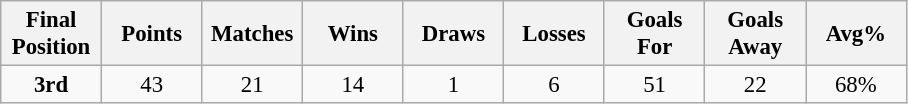<table class="wikitable" style="font-size: 95%; text-align: center;">
<tr>
<th width=60>Final Position</th>
<th width=60>Points</th>
<th width=60>Matches</th>
<th width=60>Wins</th>
<th width=60>Draws</th>
<th width=60>Losses</th>
<th width=60>Goals For</th>
<th width=60>Goals Away</th>
<th width=60>Avg%</th>
</tr>
<tr>
<td><strong>3rd</strong></td>
<td>43</td>
<td>21</td>
<td>14</td>
<td>1</td>
<td>6</td>
<td>51</td>
<td>22</td>
<td>68%</td>
</tr>
</table>
